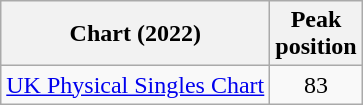<table class="wikitable sortable">
<tr>
<th>Chart (2022)</th>
<th>Peak<br>position</th>
</tr>
<tr>
<td><a href='#'>UK Physical Singles Chart</a></td>
<td align="center">83</td>
</tr>
</table>
